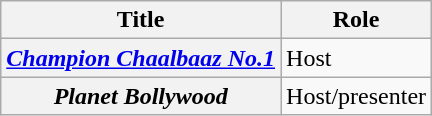<table class="wikitable sortable plainrowheaders">
<tr>
<th scope="col">Title</th>
<th scope="col">Role</th>
</tr>
<tr>
<th scope="row"><em><a href='#'>Champion Chaalbaaz No.1</a></em></th>
<td>Host</td>
</tr>
<tr>
<th scope="row"><em>Planet Bollywood</em></th>
<td>Host/presenter</td>
</tr>
</table>
